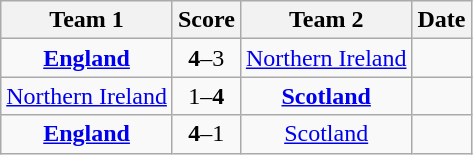<table class="wikitable" style="text-align: center">
<tr>
<th>Team 1</th>
<th>Score</th>
<th>Team 2</th>
<th>Date</th>
</tr>
<tr>
<td> <strong><a href='#'>England</a></strong></td>
<td><strong>4</strong>–3</td>
<td> <a href='#'>Northern Ireland</a></td>
<td></td>
</tr>
<tr>
<td> <a href='#'>Northern Ireland</a></td>
<td>1–<strong>4</strong></td>
<td> <strong><a href='#'>Scotland</a></strong></td>
<td></td>
</tr>
<tr>
<td> <strong><a href='#'>England</a></strong></td>
<td><strong>4</strong>–1</td>
<td> <a href='#'>Scotland</a></td>
<td></td>
</tr>
</table>
